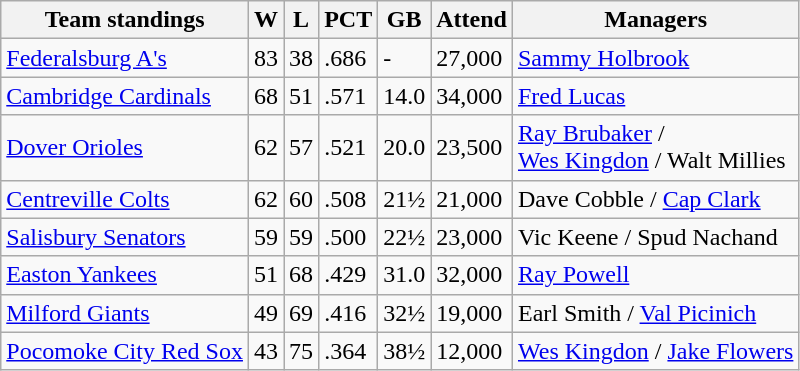<table class="wikitable">
<tr>
<th>Team standings</th>
<th>W</th>
<th>L</th>
<th>PCT</th>
<th>GB</th>
<th>Attend</th>
<th>Managers</th>
</tr>
<tr>
<td><a href='#'>Federalsburg A's</a></td>
<td>83</td>
<td>38</td>
<td>.686</td>
<td>-</td>
<td>27,000</td>
<td><a href='#'>Sammy Holbrook</a></td>
</tr>
<tr>
<td><a href='#'>Cambridge Cardinals</a></td>
<td>68</td>
<td>51</td>
<td>.571</td>
<td>14.0</td>
<td>34,000</td>
<td><a href='#'>Fred Lucas</a></td>
</tr>
<tr>
<td><a href='#'>Dover Orioles</a></td>
<td>62</td>
<td>57</td>
<td>.521</td>
<td>20.0</td>
<td>23,500</td>
<td><a href='#'>Ray Brubaker</a> /<br><a href='#'>Wes Kingdon</a> / Walt Millies</td>
</tr>
<tr>
<td><a href='#'>Centreville Colts</a></td>
<td>62</td>
<td>60</td>
<td>.508</td>
<td>21½</td>
<td>21,000</td>
<td>Dave Cobble / <a href='#'>Cap Clark</a></td>
</tr>
<tr>
<td><a href='#'>Salisbury Senators</a></td>
<td>59</td>
<td>59</td>
<td>.500</td>
<td>22½</td>
<td>23,000</td>
<td>Vic Keene / Spud Nachand</td>
</tr>
<tr>
<td><a href='#'>Easton Yankees</a></td>
<td>51</td>
<td>68</td>
<td>.429</td>
<td>31.0</td>
<td>32,000</td>
<td><a href='#'>Ray Powell</a></td>
</tr>
<tr>
<td><a href='#'>Milford Giants</a></td>
<td>49</td>
<td>69</td>
<td>.416</td>
<td>32½</td>
<td>19,000</td>
<td>Earl Smith / <a href='#'>Val Picinich</a></td>
</tr>
<tr>
<td><a href='#'>Pocomoke City Red Sox</a></td>
<td>43</td>
<td>75</td>
<td>.364</td>
<td>38½</td>
<td>12,000</td>
<td><a href='#'>Wes Kingdon</a> / <a href='#'>Jake Flowers</a></td>
</tr>
</table>
